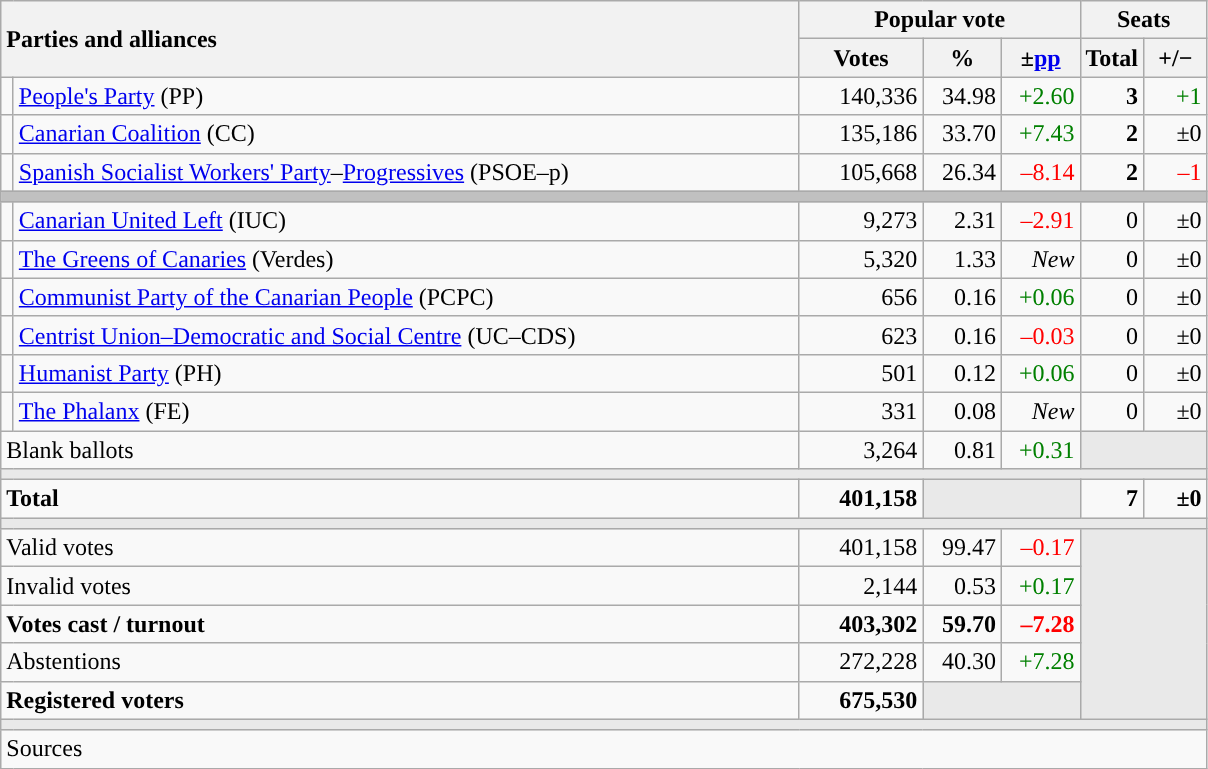<table class="wikitable" style="text-align:right;">
<tr>
<th style="text-align:left;" rowspan="2" colspan="2" width="525">Parties and alliances</th>
<th colspan="3">Popular vote</th>
<th colspan="2">Seats</th>
</tr>
<tr>
<th width="75">Votes</th>
<th width="45">%</th>
<th width="45">±<a href='#'>pp</a></th>
<th width="35">Total</th>
<th width="35">+/−</th>
</tr>
<tr>
<td width="1" style="color:inherit;background:"></td>
<td align="left"><a href='#'>People's Party</a> (PP)</td>
<td>140,336</td>
<td>34.98</td>
<td style="color:green;">+2.60</td>
<td><strong>3</strong></td>
<td style="color:green;">+1</td>
</tr>
<tr>
<td style="color:inherit;background:"></td>
<td align="left"><a href='#'>Canarian Coalition</a> (CC)</td>
<td>135,186</td>
<td>33.70</td>
<td style="color:green;">+7.43</td>
<td><strong>2</strong></td>
<td>±0</td>
</tr>
<tr>
<td style="color:inherit;background:"></td>
<td align="left"><a href='#'>Spanish Socialist Workers' Party</a>–<a href='#'>Progressives</a> (PSOE–p)</td>
<td>105,668</td>
<td>26.34</td>
<td style="color:red;">–8.14</td>
<td><strong>2</strong></td>
<td style="color:red;">–1</td>
</tr>
<tr>
<td colspan="7" bgcolor="#C0C0C0"></td>
</tr>
<tr>
<td style="color:inherit;background:"></td>
<td align="left"><a href='#'>Canarian United Left</a> (IUC)</td>
<td>9,273</td>
<td>2.31</td>
<td style="color:red;">–2.91</td>
<td>0</td>
<td>±0</td>
</tr>
<tr>
<td style="color:inherit;background:"></td>
<td align="left"><a href='#'>The Greens of Canaries</a> (Verdes)</td>
<td>5,320</td>
<td>1.33</td>
<td><em>New</em></td>
<td>0</td>
<td>±0</td>
</tr>
<tr>
<td style="color:inherit;background:"></td>
<td align="left"><a href='#'>Communist Party of the Canarian People</a> (PCPC)</td>
<td>656</td>
<td>0.16</td>
<td style="color:green;">+0.06</td>
<td>0</td>
<td>±0</td>
</tr>
<tr>
<td style="color:inherit;background:"></td>
<td align="left"><a href='#'>Centrist Union–Democratic and Social Centre</a> (UC–CDS)</td>
<td>623</td>
<td>0.16</td>
<td style="color:red;">–0.03</td>
<td>0</td>
<td>±0</td>
</tr>
<tr>
<td style="color:inherit;background:"></td>
<td align="left"><a href='#'>Humanist Party</a> (PH)</td>
<td>501</td>
<td>0.12</td>
<td style="color:green;">+0.06</td>
<td>0</td>
<td>±0</td>
</tr>
<tr>
<td style="color:inherit;background:"></td>
<td align="left"><a href='#'>The Phalanx</a> (FE)</td>
<td>331</td>
<td>0.08</td>
<td><em>New</em></td>
<td>0</td>
<td>±0</td>
</tr>
<tr>
<td align="left" colspan="2">Blank ballots</td>
<td>3,264</td>
<td>0.81</td>
<td style="color:green;">+0.31</td>
<td bgcolor="#E9E9E9" colspan="2"></td>
</tr>
<tr>
<td colspan="7" bgcolor="#E9E9E9"></td>
</tr>
<tr style="font-weight:bold;">
<td align="left" colspan="2">Total</td>
<td>401,158</td>
<td bgcolor="#E9E9E9" colspan="2"></td>
<td>7</td>
<td>±0</td>
</tr>
<tr>
<td colspan="7" bgcolor="#E9E9E9"></td>
</tr>
<tr>
<td align="left" colspan="2">Valid votes</td>
<td>401,158</td>
<td>99.47</td>
<td style="color:red;">–0.17</td>
<td bgcolor="#E9E9E9" colspan="2" rowspan="5"></td>
</tr>
<tr>
<td align="left" colspan="2">Invalid votes</td>
<td>2,144</td>
<td>0.53</td>
<td style="color:green;">+0.17</td>
</tr>
<tr style="font-weight:bold;">
<td align="left" colspan="2">Votes cast / turnout</td>
<td>403,302</td>
<td>59.70</td>
<td style="color:red;">–7.28</td>
</tr>
<tr>
<td align="left" colspan="2">Abstentions</td>
<td>272,228</td>
<td>40.30</td>
<td style="color:green;">+7.28</td>
</tr>
<tr style="font-weight:bold;">
<td align="left" colspan="2">Registered voters</td>
<td>675,530</td>
<td bgcolor="#E9E9E9" colspan="2"></td>
</tr>
<tr>
<td colspan="7" bgcolor="#E9E9E9"></td>
</tr>
<tr>
<td align="left" colspan="7">Sources</td>
</tr>
</table>
